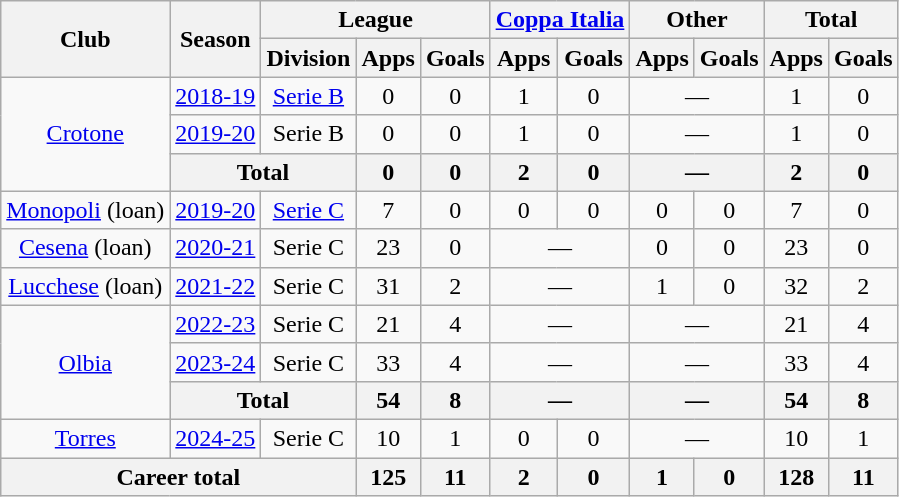<table class="wikitable" style="text-align:center">
<tr>
<th rowspan="2">Club</th>
<th rowspan="2">Season</th>
<th colspan="3">League</th>
<th colspan="2"><a href='#'>Coppa Italia</a></th>
<th colspan="2">Other</th>
<th colspan="2">Total</th>
</tr>
<tr>
<th>Division</th>
<th>Apps</th>
<th>Goals</th>
<th>Apps</th>
<th>Goals</th>
<th>Apps</th>
<th>Goals</th>
<th>Apps</th>
<th>Goals</th>
</tr>
<tr>
<td rowspan="3"><a href='#'>Crotone</a></td>
<td><a href='#'>2018-19</a></td>
<td><a href='#'>Serie B</a></td>
<td>0</td>
<td>0</td>
<td>1</td>
<td>0</td>
<td colspan="2">—</td>
<td>1</td>
<td>0</td>
</tr>
<tr>
<td><a href='#'>2019-20</a></td>
<td>Serie B</td>
<td>0</td>
<td>0</td>
<td>1</td>
<td>0</td>
<td colspan="2">—</td>
<td>1</td>
<td>0</td>
</tr>
<tr>
<th colspan="2">Total</th>
<th>0</th>
<th>0</th>
<th>2</th>
<th>0</th>
<th colspan="2">—</th>
<th>2</th>
<th>0</th>
</tr>
<tr>
<td><a href='#'>Monopoli</a> (loan)</td>
<td><a href='#'>2019-20</a></td>
<td><a href='#'>Serie C</a></td>
<td>7</td>
<td>0</td>
<td>0</td>
<td>0</td>
<td>0</td>
<td>0</td>
<td>7</td>
<td>0</td>
</tr>
<tr>
<td><a href='#'>Cesena</a> (loan)</td>
<td><a href='#'>2020-21</a></td>
<td>Serie C</td>
<td>23</td>
<td>0</td>
<td colspan="2">—</td>
<td>0</td>
<td>0</td>
<td>23</td>
<td>0</td>
</tr>
<tr>
<td><a href='#'>Lucchese</a> (loan)</td>
<td><a href='#'>2021-22</a></td>
<td>Serie C</td>
<td>31</td>
<td>2</td>
<td colspan="2">—</td>
<td>1</td>
<td>0</td>
<td>32</td>
<td>2</td>
</tr>
<tr>
<td rowspan="3"><a href='#'>Olbia</a></td>
<td><a href='#'>2022-23</a></td>
<td>Serie C</td>
<td>21</td>
<td>4</td>
<td colspan="2">—</td>
<td colspan="2">—</td>
<td>21</td>
<td>4</td>
</tr>
<tr>
<td><a href='#'>2023-24</a></td>
<td>Serie C</td>
<td>33</td>
<td>4</td>
<td colspan="2">—</td>
<td colspan="2">—</td>
<td>33</td>
<td>4</td>
</tr>
<tr>
<th colspan="2">Total</th>
<th>54</th>
<th>8</th>
<th colspan="2">—</th>
<th colspan="2">—</th>
<th>54</th>
<th>8</th>
</tr>
<tr>
<td><a href='#'>Torres</a></td>
<td><a href='#'>2024-25</a></td>
<td>Serie C</td>
<td>10</td>
<td>1</td>
<td>0</td>
<td>0</td>
<td colspan="2">—</td>
<td>10</td>
<td>1</td>
</tr>
<tr>
<th colspan="3">Career total</th>
<th>125</th>
<th>11</th>
<th>2</th>
<th>0</th>
<th>1</th>
<th>0</th>
<th>128</th>
<th>11</th>
</tr>
</table>
